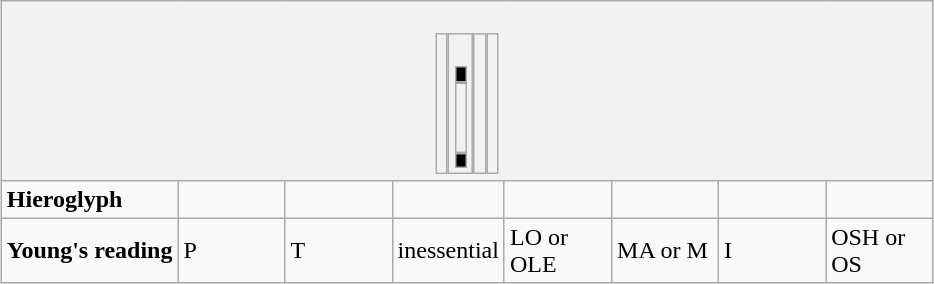<table class="wikitable"  style="margin:1em auto;">
<tr>
<th colspan=8><br><table class= border="0" cellspacing="0" cellpadding="0" align="center">
<tr>
<td></td>
<td><br><table border="0" cellspacing="0" cellpadding="0">
<tr>
<td height="2px" style="background-color:black"></td>
</tr>
<tr>
<td height="45" style="padding:0;"></td>
</tr>
<tr>
<td height="2px" style="background-color:black"></td>
</tr>
</table>
</td>
<td></td>
<td style="text-align:center;text-valign:middle;"></td>
</tr>
</table>
</th>
</tr>
<tr>
<td><strong>Hieroglyph</strong></td>
<td style="width: 4em;"></td>
<td style="width: 4em;"></td>
<td style="width: 4em;"></td>
<td style="width: 4em;"></td>
<td style="width: 4em;"></td>
<td style="width: 4em;"></td>
<td style="width: 4em;"></td>
</tr>
<tr>
<td><strong>Young's reading</strong></td>
<td>P</td>
<td>T</td>
<td>inessential</td>
<td>LO or OLE</td>
<td>MA or M</td>
<td>I</td>
<td>OSH or OS</td>
</tr>
</table>
